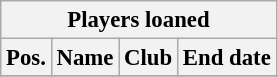<table class="wikitable" style="font-size:95%;">
<tr>
<th colspan="6">Players loaned</th>
</tr>
<tr>
<th>Pos.</th>
<th>Name</th>
<th>Club</th>
<th>End date</th>
</tr>
<tr>
</tr>
</table>
